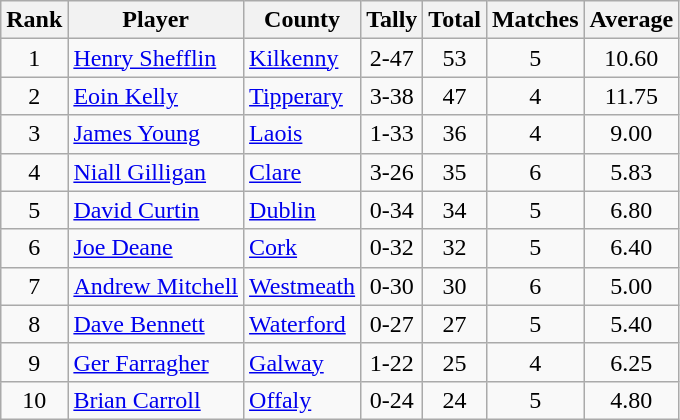<table class="wikitable">
<tr>
<th>Rank</th>
<th>Player</th>
<th>County</th>
<th>Tally</th>
<th>Total</th>
<th>Matches</th>
<th>Average</th>
</tr>
<tr>
<td rowspan=1 align=center>1</td>
<td><a href='#'>Henry Shefflin</a></td>
<td><a href='#'>Kilkenny</a></td>
<td align=center>2-47</td>
<td align=center>53</td>
<td align=center>5</td>
<td align=center>10.60</td>
</tr>
<tr>
<td rowspan=1 align=center>2</td>
<td><a href='#'>Eoin Kelly</a></td>
<td><a href='#'>Tipperary</a></td>
<td align=center>3-38</td>
<td align=center>47</td>
<td align=center>4</td>
<td align=center>11.75</td>
</tr>
<tr>
<td rowspan=1 align=center>3</td>
<td><a href='#'>James Young</a></td>
<td><a href='#'>Laois</a></td>
<td align=center>1-33</td>
<td align=center>36</td>
<td align=center>4</td>
<td align=center>9.00</td>
</tr>
<tr>
<td rowspan=1 align=center>4</td>
<td><a href='#'>Niall Gilligan</a></td>
<td><a href='#'>Clare</a></td>
<td align=center>3-26</td>
<td align=center>35</td>
<td align=center>6</td>
<td align=center>5.83</td>
</tr>
<tr>
<td rowspan=1 align=center>5</td>
<td><a href='#'>David Curtin</a></td>
<td><a href='#'>Dublin</a></td>
<td align=center>0-34</td>
<td align=center>34</td>
<td align=center>5</td>
<td align=center>6.80</td>
</tr>
<tr>
<td rowspan=1 align=center>6</td>
<td><a href='#'>Joe Deane</a></td>
<td><a href='#'>Cork</a></td>
<td align=center>0-32</td>
<td align=center>32</td>
<td align=center>5</td>
<td align=center>6.40</td>
</tr>
<tr>
<td rowspan=1 align=center>7</td>
<td><a href='#'>Andrew Mitchell</a></td>
<td><a href='#'>Westmeath</a></td>
<td align=center>0-30</td>
<td align=center>30</td>
<td align=center>6</td>
<td align=center>5.00</td>
</tr>
<tr>
<td rowspan=1 align=center>8</td>
<td><a href='#'>Dave Bennett</a></td>
<td><a href='#'>Waterford</a></td>
<td align=center>0-27</td>
<td align=center>27</td>
<td align=center>5</td>
<td align=center>5.40</td>
</tr>
<tr>
<td rowspan=1 align=center>9</td>
<td><a href='#'>Ger Farragher</a></td>
<td><a href='#'>Galway</a></td>
<td align=center>1-22</td>
<td align=center>25</td>
<td align=center>4</td>
<td align=center>6.25</td>
</tr>
<tr>
<td rowspan=1 align=center>10</td>
<td><a href='#'>Brian Carroll</a></td>
<td><a href='#'>Offaly</a></td>
<td align=center>0-24</td>
<td align=center>24</td>
<td align=center>5</td>
<td align=center>4.80</td>
</tr>
</table>
